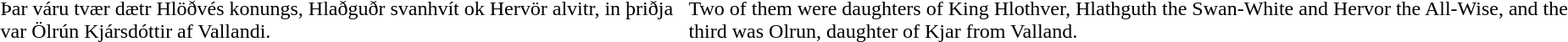<table>
<tr>
<td><br>Þar váru tvær dætr Hlöðvés konungs, Hlaðguðr svanhvít ok Hervör alvitr, in þriðja var Ölrún Kjársdóttir af Vallandi.</td>
<td><br>Two of them were daughters of King Hlothver, Hlathguth the Swan-White and Hervor the All-Wise, and the third was Olrun, daughter of Kjar from Valland.</td>
<td></td>
</tr>
</table>
